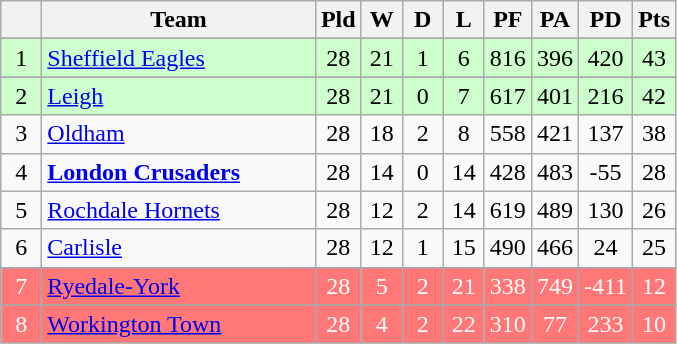<table class="wikitable" style="text-align:center;">
<tr>
<th width=20 abbr="Position"></th>
<th width=175>Team</th>
<th width=20 abbr="Played">Pld</th>
<th width=20 abbr="Won">W</th>
<th width=20 abbr="Drawn">D</th>
<th width=20 abbr="Lost">L</th>
<th width=20 abbr="Points for">PF</th>
<th width=20 abbr="Points against">PA</th>
<th width=25 abbr="Points difference">PD</th>
<th width=20 abbr="Points">Pts</th>
</tr>
<tr>
</tr>
<tr |- align=center style="background:#cfc;">
<td>1</td>
<td align=left style="background#cfc:"><a href='#'>Sheffield Eagles</a></td>
<td>28</td>
<td>21</td>
<td>1</td>
<td>6</td>
<td>816</td>
<td>396</td>
<td>420</td>
<td>43</td>
</tr>
<tr --->
</tr>
<tr align=center style="background:#cfc;">
<td>2</td>
<td align=left style="background#cfc:"><a href='#'>Leigh</a></td>
<td>28</td>
<td>21</td>
<td>0</td>
<td>7</td>
<td>617</td>
<td>401</td>
<td>216</td>
<td>42</td>
</tr>
<tr --->
<td>3</td>
<td style="text-align:left;"><a href='#'>Oldham</a></td>
<td>28</td>
<td>18</td>
<td>2</td>
<td>8</td>
<td>558</td>
<td>421</td>
<td>137</td>
<td>38</td>
</tr>
<tr --->
<td>4</td>
<td style="text-align:left;"><strong><a href='#'>London Crusaders</a></strong></td>
<td>28</td>
<td>14</td>
<td>0</td>
<td>14</td>
<td>428</td>
<td>483</td>
<td>-55</td>
<td>28</td>
</tr>
<tr --->
<td>5</td>
<td style="text-align:left;"><a href='#'>Rochdale Hornets</a></td>
<td>28</td>
<td>12</td>
<td>2</td>
<td>14</td>
<td>619</td>
<td>489</td>
<td>130</td>
<td>26</td>
</tr>
<tr --->
<td>6</td>
<td style="text-align:left;"><a href='#'>Carlisle</a></td>
<td>28</td>
<td>12</td>
<td>1</td>
<td>15</td>
<td>490</td>
<td>466</td>
<td>24</td>
<td>25</td>
</tr>
<tr --->
</tr>
<tr style="background:#ff7777;color:white">
<td>7</td>
<td style="text-align:left;"><a href='#'>Ryedale-York</a></td>
<td>28</td>
<td>5</td>
<td>2</td>
<td>21</td>
<td>338</td>
<td>749</td>
<td>-411</td>
<td>12</td>
</tr>
<tr --->
</tr>
<tr style="background:#ff7777;color:white">
<td>8</td>
<td style="text-align:left;"><a href='#'>Workington Town</a></td>
<td>28</td>
<td>4</td>
<td>2</td>
<td>22</td>
<td>310</td>
<td>77</td>
<td>233</td>
<td>10</td>
</tr>
</table>
